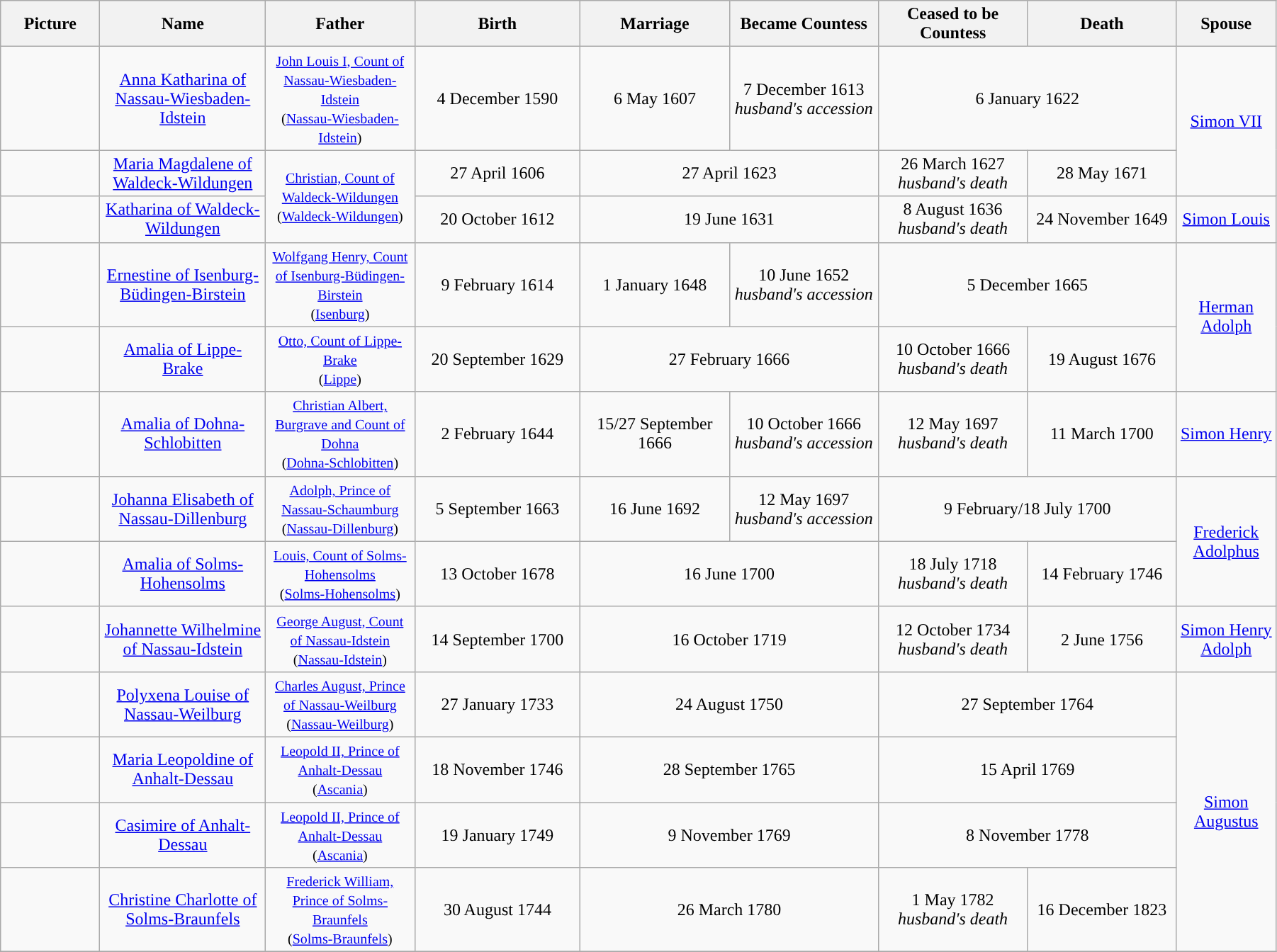<table width=95% class="wikitable">
<tr>
<th width = "6%">Picture</th>
<th width = "10%">Name</th>
<th width = "9%">Father</th>
<th width = "10%">Birth</th>
<th width = "9%">Marriage</th>
<th width = "9%">Became Countess</th>
<th width = "9%">Ceased to be Countess</th>
<th width = "9%">Death</th>
<th width = "6%">Spouse</th>
</tr>
<tr>
<td align="center"></td>
<td align="center"><a href='#'>Anna Katharina of Nassau-Wiesbaden-Idstein</a></td>
<td align="center"><small><a href='#'>John Louis I, Count of Nassau-Wiesbaden-Idstein</a><br>(<a href='#'>Nassau-Wiesbaden-Idstein</a>)</small></td>
<td align="center">4 December 1590</td>
<td align="center">6 May 1607</td>
<td align="center">7 December 1613 <br><em>husband's accession</em></td>
<td align="center" colspan="2">6 January 1622</td>
<td align="center" rowspan="2"><a href='#'>Simon VII</a></td>
</tr>
<tr>
<td align="center"></td>
<td align="center"><a href='#'>Maria Magdalene of Waldeck-Wildungen</a></td>
<td align="center" rowspan="2"><small><a href='#'>Christian, Count of Waldeck-Wildungen</a><br>(<a href='#'>Waldeck-Wildungen</a>)</small></td>
<td align="center">27 April 1606</td>
<td align="center" colspan="2">27 April 1623</td>
<td align="center">26 March 1627<br><em>husband's death</em></td>
<td align="center">28 May 1671</td>
</tr>
<tr>
<td align="center"></td>
<td align="center"><a href='#'>Katharina of Waldeck-Wildungen</a></td>
<td align="center">20 October 1612</td>
<td align="center" colspan="2">19 June 1631</td>
<td align="center">8 August 1636<br><em>husband's death</em></td>
<td align="center">24 November 1649</td>
<td align="center"><a href='#'>Simon Louis</a></td>
</tr>
<tr>
<td align="center"></td>
<td align="center"><a href='#'>Ernestine of Isenburg-Büdingen-Birstein</a></td>
<td align="center"><small><a href='#'>Wolfgang Henry, Count of Isenburg-Büdingen-Birstein</a><br>(<a href='#'>Isenburg</a>)</small></td>
<td align="center">9 February 1614</td>
<td align="center">1 January 1648</td>
<td align="center">10 June 1652<br><em>husband's accession</em></td>
<td align="center" colspan="2">5 December 1665</td>
<td align="center" rowspan="2"><a href='#'>Herman Adolph</a></td>
</tr>
<tr>
<td align="center"></td>
<td align="center"><a href='#'>Amalia of Lippe-Brake</a></td>
<td align="center"><small><a href='#'>Otto, Count of Lippe-Brake</a><br>(<a href='#'>Lippe</a>)</small></td>
<td align="center">20 September 1629</td>
<td align="center" colspan="2">27 February 1666</td>
<td align="center">10 October 1666<br><em>husband's death</em></td>
<td align="center">19 August 1676</td>
</tr>
<tr>
<td align="center"></td>
<td align="center"><a href='#'>Amalia of Dohna-Schlobitten</a></td>
<td align="center"><small><a href='#'>Christian Albert, Burgrave and Count of Dohna</a><br>(<a href='#'>Dohna-Schlobitten</a>)</small></td>
<td align="center">2 February 1644</td>
<td align="center">15/27 September 1666</td>
<td align="center">10 October 1666<br><em>husband's accession</em></td>
<td align="center">12 May 1697<br><em>husband's death</em></td>
<td align="center">11 March 1700</td>
<td align="center"><a href='#'>Simon Henry</a></td>
</tr>
<tr>
<td align="center"></td>
<td align="center"><a href='#'>Johanna Elisabeth of Nassau-Dillenburg</a></td>
<td align="center"><small><a href='#'>Adolph, Prince of Nassau-Schaumburg</a><br>(<a href='#'>Nassau-Dillenburg</a>)</small></td>
<td align="center">5 September 1663</td>
<td align="center">16 June 1692</td>
<td align="center">12 May 1697<br><em>husband's accession</em></td>
<td align="center" colspan="2">9 February/18 July 1700</td>
<td align="center" rowspan="2"><a href='#'>Frederick Adolphus</a></td>
</tr>
<tr>
<td align="center"></td>
<td align="center"><a href='#'>Amalia of Solms-Hohensolms</a></td>
<td align="center"><small><a href='#'>Louis, Count of Solms-Hohensolms</a><br>(<a href='#'>Solms-Hohensolms</a>)</small></td>
<td align="center">13 October 1678</td>
<td align="center" colspan="2">16 June 1700</td>
<td align="center">18 July 1718<br><em>husband's death</em></td>
<td align="center">14 February 1746</td>
</tr>
<tr>
<td align="center"></td>
<td align="center"><a href='#'>Johannette Wilhelmine of Nassau-Idstein</a></td>
<td align="center"><small><a href='#'>George August, Count of Nassau-Idstein</a><br>(<a href='#'>Nassau-Idstein</a>)</small></td>
<td align="center">14 September 1700</td>
<td align="center" colspan="2">16 October 1719</td>
<td align="center">12 October 1734<br><em>husband's death</em></td>
<td align="center">2 June 1756</td>
<td align="center"><a href='#'>Simon Henry Adolph</a></td>
</tr>
<tr>
<td align="center"></td>
<td align="center"><a href='#'>Polyxena Louise of Nassau-Weilburg</a></td>
<td align="center"><small><a href='#'>Charles August, Prince of Nassau-Weilburg</a><br>(<a href='#'>Nassau-Weilburg</a>)</small></td>
<td align="center">27 January 1733</td>
<td align="center" colspan="2">24 August 1750</td>
<td align="center" colspan="2">27 September 1764</td>
<td align="center" rowspan="4"><a href='#'>Simon Augustus</a></td>
</tr>
<tr>
<td align="center"></td>
<td align="center"><a href='#'>Maria Leopoldine of Anhalt-Dessau</a></td>
<td align="center"><small><a href='#'>Leopold II, Prince of Anhalt-Dessau</a><br>(<a href='#'>Ascania</a>)</small></td>
<td align="center">18 November 1746</td>
<td align="center" colspan="2">28 September 1765</td>
<td align="center" colspan="2">15 April 1769</td>
</tr>
<tr>
<td align="center"></td>
<td align="center"><a href='#'>Casimire of Anhalt-Dessau</a></td>
<td align="center"><small><a href='#'>Leopold II, Prince of Anhalt-Dessau</a><br>(<a href='#'>Ascania</a>)</small></td>
<td align="center">19 January 1749</td>
<td align="center" colspan="2">9 November 1769</td>
<td align="center" colspan="2">8 November 1778</td>
</tr>
<tr>
<td align="center"></td>
<td align="center"><a href='#'>Christine Charlotte of Solms-Braunfels</a></td>
<td align="center"><small><a href='#'>Frederick William, Prince of Solms-Braunfels</a><br>(<a href='#'>Solms-Braunfels</a>)</small></td>
<td align="center">30 August 1744</td>
<td align="center" colspan="2">26 March 1780</td>
<td align="center">1 May 1782<br><em>husband's death</em></td>
<td align="center">16 December 1823</td>
</tr>
<tr>
</tr>
</table>
